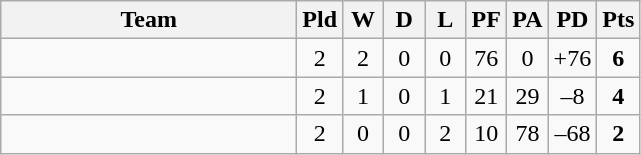<table class="wikitable" style="text-align:center;">
<tr>
<th width=190>Team</th>
<th width=20 abbr="Played">Pld</th>
<th width=20 abbr="Won">W</th>
<th width=20 abbr="Drawn">D</th>
<th width=20 abbr="Lost">L</th>
<th width=20 abbr="Points for">PF</th>
<th width=20 abbr="Points against">PA</th>
<th width=25 abbr="Points difference">PD</th>
<th width=20 abbr="Points">Pts</th>
</tr>
<tr>
<td align=left></td>
<td>2</td>
<td>2</td>
<td>0</td>
<td>0</td>
<td>76</td>
<td>0</td>
<td>+76</td>
<td><strong>6</strong></td>
</tr>
<tr>
<td align=left></td>
<td>2</td>
<td>1</td>
<td>0</td>
<td>1</td>
<td>21</td>
<td>29</td>
<td>–8</td>
<td><strong>4</strong></td>
</tr>
<tr>
<td align=left></td>
<td>2</td>
<td>0</td>
<td>0</td>
<td>2</td>
<td>10</td>
<td>78</td>
<td>–68</td>
<td><strong>2</strong></td>
</tr>
</table>
